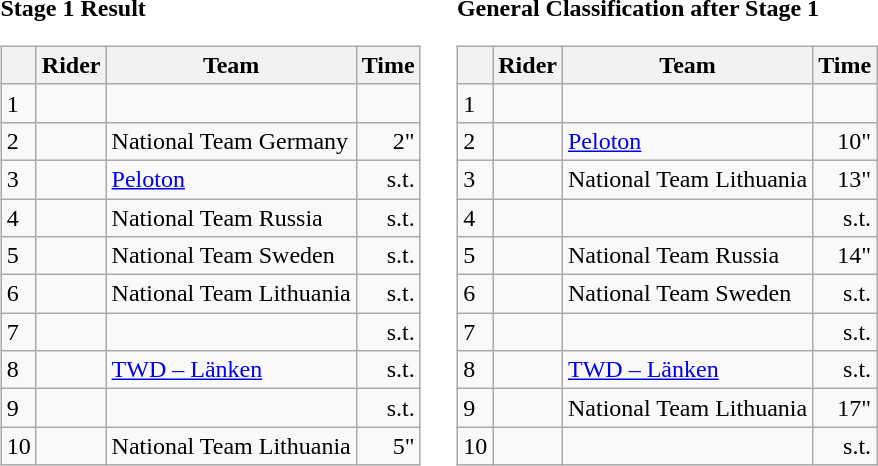<table>
<tr>
<td><strong>Stage 1 Result</strong><br><table class="wikitable">
<tr>
<th></th>
<th>Rider</th>
<th>Team</th>
<th>Time</th>
</tr>
<tr>
<td>1</td>
<td></td>
<td></td>
<td align="right"></td>
</tr>
<tr>
<td>2</td>
<td></td>
<td>National Team Germany</td>
<td align="right">2"</td>
</tr>
<tr>
<td>3</td>
<td></td>
<td><a href='#'>Peloton</a></td>
<td align="right">s.t.</td>
</tr>
<tr>
<td>4</td>
<td></td>
<td>National Team Russia</td>
<td align="right">s.t.</td>
</tr>
<tr>
<td>5</td>
<td></td>
<td>National Team Sweden</td>
<td align="right">s.t.</td>
</tr>
<tr>
<td>6</td>
<td></td>
<td>National Team Lithuania</td>
<td align="right">s.t.</td>
</tr>
<tr>
<td>7</td>
<td></td>
<td></td>
<td align="right">s.t.</td>
</tr>
<tr>
<td>8</td>
<td></td>
<td><a href='#'>TWD – Länken</a></td>
<td align="right">s.t.</td>
</tr>
<tr>
<td>9</td>
<td></td>
<td></td>
<td align="right">s.t.</td>
</tr>
<tr>
<td>10</td>
<td></td>
<td>National Team Lithuania</td>
<td align="right">5"</td>
</tr>
</table>
</td>
<td></td>
<td><strong>General Classification after Stage 1</strong><br><table class="wikitable">
<tr>
<th></th>
<th>Rider</th>
<th>Team</th>
<th>Time</th>
</tr>
<tr>
<td>1</td>
<td> </td>
<td></td>
<td align="right"></td>
</tr>
<tr>
<td>2</td>
<td></td>
<td><a href='#'>Peloton</a></td>
<td align="right">10"</td>
</tr>
<tr>
<td>3</td>
<td></td>
<td>National Team Lithuania</td>
<td align="right">13"</td>
</tr>
<tr>
<td>4</td>
<td></td>
<td></td>
<td align="right">s.t.</td>
</tr>
<tr>
<td>5</td>
<td> </td>
<td>National Team Russia</td>
<td align="right">14"</td>
</tr>
<tr>
<td>6</td>
<td></td>
<td>National Team Sweden</td>
<td align="right">s.t.</td>
</tr>
<tr>
<td>7</td>
<td> </td>
<td></td>
<td align="right">s.t.</td>
</tr>
<tr>
<td>8</td>
<td></td>
<td><a href='#'>TWD – Länken</a></td>
<td align="right">s.t.</td>
</tr>
<tr>
<td>9</td>
<td></td>
<td>National Team Lithuania</td>
<td align="right">17"</td>
</tr>
<tr>
<td>10</td>
<td></td>
<td></td>
<td align="right">s.t.</td>
</tr>
</table>
</td>
</tr>
</table>
